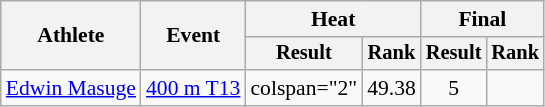<table class="wikitable" style="font-size:90%">
<tr>
<th rowspan="2">Athlete</th>
<th rowspan="2">Event</th>
<th colspan="2">Heat</th>
<th colspan="2">Final</th>
</tr>
<tr style="font-size:95%">
<th>Result</th>
<th>Rank</th>
<th>Result</th>
<th>Rank</th>
</tr>
<tr align=center>
<td align=left><a href='#'>Edwin Masuge</a></td>
<td align=left><a href='#'>400 m T13</a></td>
<td>colspan="2" </td>
<td>49.38</td>
<td>5</td>
</tr>
</table>
